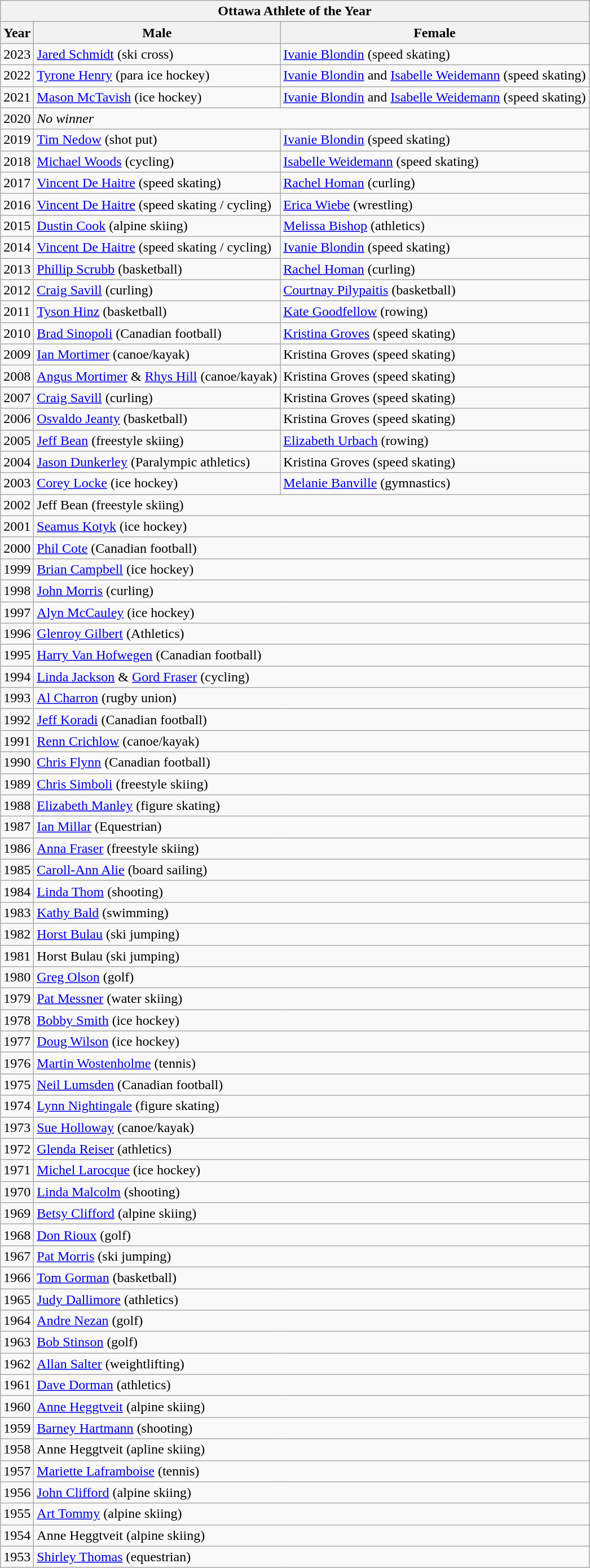<table class="wikitable">
<tr>
<th colspan="3">Ottawa Athlete of the Year</th>
</tr>
<tr>
<th>Year</th>
<th>Male</th>
<th>Female</th>
</tr>
<tr>
<td>2023</td>
<td><a href='#'>Jared Schmidt</a> (ski cross)</td>
<td><a href='#'>Ivanie Blondin</a> (speed skating)</td>
</tr>
<tr>
<td>2022</td>
<td><a href='#'>Tyrone Henry</a> (para ice hockey)</td>
<td><a href='#'>Ivanie Blondin</a> and <a href='#'>Isabelle Weidemann</a> (speed skating)</td>
</tr>
<tr>
<td>2021</td>
<td><a href='#'>Mason McTavish</a> (ice hockey)</td>
<td><a href='#'>Ivanie Blondin</a> and <a href='#'>Isabelle Weidemann</a> (speed skating)</td>
</tr>
<tr>
<td>2020</td>
<td colspan="2"><em>No winner</em></td>
</tr>
<tr>
<td>2019</td>
<td><a href='#'>Tim Nedow</a> (shot put)</td>
<td><a href='#'>Ivanie Blondin</a> (speed skating)</td>
</tr>
<tr>
<td>2018</td>
<td><a href='#'>Michael Woods</a> (cycling)</td>
<td><a href='#'>Isabelle Weidemann</a> (speed skating)</td>
</tr>
<tr>
<td>2017</td>
<td><a href='#'>Vincent De Haitre</a> (speed skating)</td>
<td><a href='#'>Rachel Homan</a> (curling)</td>
</tr>
<tr>
<td>2016</td>
<td><a href='#'>Vincent De Haitre</a> (speed skating / cycling)</td>
<td><a href='#'>Erica Wiebe</a> (wrestling)</td>
</tr>
<tr>
<td>2015</td>
<td><a href='#'>Dustin Cook</a> (alpine skiing)</td>
<td><a href='#'>Melissa Bishop</a> (athletics)</td>
</tr>
<tr>
<td>2014</td>
<td><a href='#'>Vincent De Haitre</a> (speed skating / cycling)</td>
<td><a href='#'>Ivanie Blondin</a> (speed skating)</td>
</tr>
<tr>
<td>2013</td>
<td><a href='#'>Phillip Scrubb</a> (basketball)</td>
<td><a href='#'>Rachel Homan</a> (curling)</td>
</tr>
<tr>
<td>2012</td>
<td><a href='#'>Craig Savill</a> (curling)</td>
<td><a href='#'>Courtnay Pilypaitis</a> (basketball)</td>
</tr>
<tr>
<td>2011</td>
<td><a href='#'>Tyson Hinz</a> (basketball)</td>
<td><a href='#'>Kate Goodfellow</a> (rowing)</td>
</tr>
<tr>
<td>2010</td>
<td><a href='#'>Brad Sinopoli</a> (Canadian football)</td>
<td><a href='#'>Kristina Groves</a> (speed skating)</td>
</tr>
<tr>
<td>2009</td>
<td><a href='#'>Ian Mortimer</a> (canoe/kayak)</td>
<td>Kristina Groves (speed skating)</td>
</tr>
<tr>
<td>2008</td>
<td><a href='#'>Angus Mortimer</a> & <a href='#'>Rhys Hill</a> (canoe/kayak)</td>
<td>Kristina Groves (speed skating)</td>
</tr>
<tr>
<td>2007</td>
<td><a href='#'>Craig Savill</a> (curling)</td>
<td>Kristina Groves (speed skating)</td>
</tr>
<tr>
<td>2006</td>
<td><a href='#'>Osvaldo Jeanty</a> (basketball)</td>
<td>Kristina Groves (speed skating)</td>
</tr>
<tr>
<td>2005</td>
<td><a href='#'>Jeff Bean</a> (freestyle skiing)</td>
<td><a href='#'>Elizabeth Urbach</a> (rowing)</td>
</tr>
<tr>
<td>2004</td>
<td><a href='#'>Jason Dunkerley</a> (Paralympic athletics)</td>
<td>Kristina Groves (speed skating)</td>
</tr>
<tr>
<td>2003</td>
<td><a href='#'>Corey Locke</a> (ice hockey)</td>
<td><a href='#'>Melanie Banville</a> (gymnastics)</td>
</tr>
<tr>
<td>2002</td>
<td colspan="2">Jeff Bean (freestyle skiing)</td>
</tr>
<tr>
<td>2001</td>
<td colspan="2"><a href='#'>Seamus Kotyk</a> (ice hockey)</td>
</tr>
<tr>
<td>2000</td>
<td colspan="2"><a href='#'>Phil Cote</a> (Canadian football)</td>
</tr>
<tr>
<td>1999</td>
<td colspan="2"><a href='#'>Brian Campbell</a> (ice hockey)</td>
</tr>
<tr>
<td>1998</td>
<td colspan="2"><a href='#'>John Morris</a> (curling)</td>
</tr>
<tr>
<td>1997</td>
<td colspan="2"><a href='#'>Alyn McCauley</a> (ice hockey)</td>
</tr>
<tr>
<td>1996</td>
<td colspan="2"><a href='#'>Glenroy Gilbert</a> (Athletics)</td>
</tr>
<tr>
<td>1995</td>
<td colspan="2"><a href='#'>Harry Van Hofwegen</a> (Canadian football)</td>
</tr>
<tr>
<td>1994</td>
<td colspan="2"><a href='#'>Linda Jackson</a> & <a href='#'>Gord Fraser</a> (cycling)</td>
</tr>
<tr>
<td>1993</td>
<td colspan="2"><a href='#'>Al Charron</a> (rugby union)</td>
</tr>
<tr>
<td>1992</td>
<td colspan="2"><a href='#'>Jeff Koradi</a> (Canadian football)</td>
</tr>
<tr>
<td>1991</td>
<td colspan="2"><a href='#'>Renn Crichlow</a> (canoe/kayak)</td>
</tr>
<tr>
<td>1990</td>
<td colspan="2"><a href='#'>Chris Flynn</a> (Canadian football)</td>
</tr>
<tr>
<td>1989</td>
<td colspan="2"><a href='#'>Chris Simboli</a> (freestyle skiing)</td>
</tr>
<tr>
<td>1988</td>
<td colspan="2"><a href='#'>Elizabeth Manley</a> (figure skating)</td>
</tr>
<tr>
<td>1987</td>
<td colspan="2"><a href='#'>Ian Millar</a> (Equestrian)</td>
</tr>
<tr>
<td>1986</td>
<td colspan="2"><a href='#'>Anna Fraser</a> (freestyle skiing)</td>
</tr>
<tr>
<td>1985</td>
<td colspan="2"><a href='#'>Caroll-Ann Alie</a> (board sailing)</td>
</tr>
<tr>
<td>1984</td>
<td colspan="2"><a href='#'>Linda Thom</a> (shooting)</td>
</tr>
<tr>
<td>1983</td>
<td colspan="2"><a href='#'>Kathy Bald</a> (swimming)</td>
</tr>
<tr>
<td>1982</td>
<td colspan="2"><a href='#'>Horst Bulau</a> (ski jumping)</td>
</tr>
<tr>
<td>1981</td>
<td colspan="2">Horst Bulau (ski jumping)</td>
</tr>
<tr>
<td>1980</td>
<td colspan="2"><a href='#'>Greg Olson</a> (golf)</td>
</tr>
<tr>
<td>1979</td>
<td colspan="2"><a href='#'>Pat Messner</a> (water skiing)</td>
</tr>
<tr>
<td>1978</td>
<td colspan="2"><a href='#'>Bobby Smith</a> (ice hockey)</td>
</tr>
<tr>
<td>1977</td>
<td colspan="2"><a href='#'>Doug Wilson</a> (ice hockey)</td>
</tr>
<tr>
<td>1976</td>
<td colspan="2"><a href='#'>Martin Wostenholme</a> (tennis)</td>
</tr>
<tr>
<td>1975</td>
<td colspan="2"><a href='#'>Neil Lumsden</a> (Canadian football)</td>
</tr>
<tr>
<td>1974</td>
<td colspan="2"><a href='#'>Lynn Nightingale</a> (figure skating)</td>
</tr>
<tr>
<td>1973</td>
<td colspan="2"><a href='#'>Sue Holloway</a> (canoe/kayak)</td>
</tr>
<tr>
<td>1972</td>
<td colspan="2"><a href='#'>Glenda Reiser</a> (athletics)</td>
</tr>
<tr>
<td>1971</td>
<td colspan="2"><a href='#'>Michel Larocque</a> (ice hockey)</td>
</tr>
<tr>
<td>1970</td>
<td colspan="2"><a href='#'>Linda Malcolm</a> (shooting)</td>
</tr>
<tr>
<td>1969</td>
<td colspan="2"><a href='#'>Betsy Clifford</a> (alpine skiing)</td>
</tr>
<tr>
<td>1968</td>
<td colspan="2"><a href='#'>Don Rioux</a> (golf)</td>
</tr>
<tr>
<td>1967</td>
<td colspan="2"><a href='#'>Pat Morris</a> (ski jumping)</td>
</tr>
<tr>
<td>1966</td>
<td colspan="2"><a href='#'>Tom Gorman</a> (basketball)</td>
</tr>
<tr>
<td>1965</td>
<td colspan="2"><a href='#'>Judy Dallimore</a> (athletics)</td>
</tr>
<tr>
<td>1964</td>
<td colspan="2"><a href='#'>Andre Nezan</a> (golf)</td>
</tr>
<tr>
<td>1963</td>
<td colspan="2"><a href='#'>Bob Stinson</a> (golf)</td>
</tr>
<tr>
<td>1962</td>
<td colspan="2"><a href='#'>Allan Salter</a> (weightlifting)</td>
</tr>
<tr>
<td>1961</td>
<td colspan="2"><a href='#'>Dave Dorman</a> (athletics)</td>
</tr>
<tr>
<td>1960</td>
<td colspan="2"><a href='#'>Anne Heggtveit</a> (alpine skiing)</td>
</tr>
<tr>
<td>1959</td>
<td colspan="2"><a href='#'>Barney Hartmann</a> (shooting)</td>
</tr>
<tr>
<td>1958</td>
<td colspan="2">Anne Heggtveit (apline skiing)</td>
</tr>
<tr>
<td>1957</td>
<td colspan="2"><a href='#'>Mariette Laframboise</a> (tennis)</td>
</tr>
<tr>
<td>1956</td>
<td colspan="2"><a href='#'>John Clifford</a> (alpine skiing)</td>
</tr>
<tr>
<td>1955</td>
<td colspan="2"><a href='#'>Art Tommy</a> (alpine skiing)</td>
</tr>
<tr>
<td>1954</td>
<td colspan="2">Anne Heggtveit (alpine skiing)</td>
</tr>
<tr>
<td>1953</td>
<td colspan="2"><a href='#'>Shirley Thomas</a> (equestrian)</td>
</tr>
</table>
